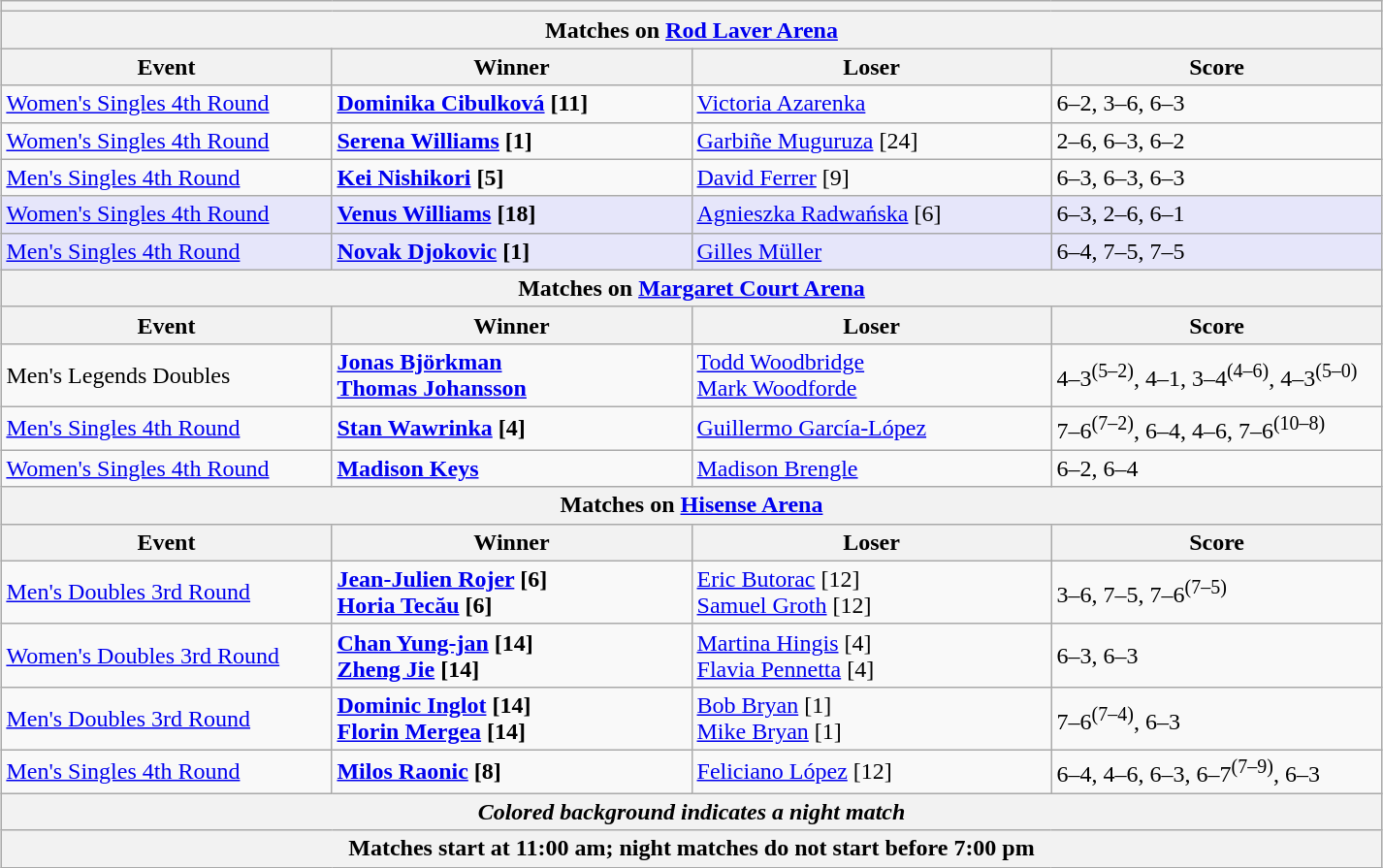<table class="wikitable collapsible uncollapsed" style="margin:1em auto;">
<tr>
<th colspan=4></th>
</tr>
<tr>
<th colspan=4><strong>Matches on <a href='#'>Rod Laver Arena</a></strong></th>
</tr>
<tr>
<th style="width:220px;">Event</th>
<th style="width:240px;">Winner</th>
<th style="width:240px;">Loser</th>
<th style="width:220px;">Score</th>
</tr>
<tr>
<td><a href='#'>Women's Singles 4th Round</a></td>
<td><strong> <a href='#'>Dominika Cibulková</a> [11]</strong></td>
<td> <a href='#'>Victoria Azarenka</a></td>
<td>6–2, 3–6, 6–3</td>
</tr>
<tr>
<td><a href='#'>Women's Singles 4th Round</a></td>
<td><strong> <a href='#'>Serena Williams</a> [1]</strong></td>
<td> <a href='#'>Garbiñe Muguruza</a> [24]</td>
<td>2–6, 6–3, 6–2</td>
</tr>
<tr>
<td><a href='#'>Men's Singles 4th Round</a></td>
<td><strong> <a href='#'>Kei Nishikori</a> [5]</strong></td>
<td> <a href='#'>David Ferrer</a> [9]</td>
<td>6–3, 6–3, 6–3</td>
</tr>
<tr bgcolor=lavender>
<td><a href='#'>Women's Singles 4th Round</a></td>
<td><strong> <a href='#'>Venus Williams</a> [18]</strong></td>
<td> <a href='#'>Agnieszka Radwańska</a> [6]</td>
<td>6–3, 2–6, 6–1</td>
</tr>
<tr bgcolor=lavender>
<td><a href='#'>Men's Singles 4th Round</a></td>
<td><strong> <a href='#'>Novak Djokovic</a> [1]</strong></td>
<td> <a href='#'>Gilles Müller</a></td>
<td>6–4, 7–5, 7–5</td>
</tr>
<tr>
<th colspan=4><strong>Matches on <a href='#'>Margaret Court Arena</a></strong></th>
</tr>
<tr>
<th style="width:220px;">Event</th>
<th style="width:240px;">Winner</th>
<th style="width:240px;">Loser</th>
<th style="width:220px;">Score</th>
</tr>
<tr>
<td>Men's Legends Doubles</td>
<td><strong> <a href='#'>Jonas Björkman</a> <br>  <a href='#'>Thomas Johansson</a></strong></td>
<td> <a href='#'>Todd Woodbridge</a> <br>  <a href='#'>Mark Woodforde</a></td>
<td>4–3<sup>(5–2)</sup>, 4–1, 3–4<sup>(4–6)</sup>, 4–3<sup>(5–0)</sup></td>
</tr>
<tr>
<td><a href='#'>Men's Singles 4th Round</a></td>
<td><strong> <a href='#'>Stan Wawrinka</a> [4]</strong></td>
<td> <a href='#'>Guillermo García-López</a></td>
<td>7–6<sup>(7–2)</sup>, 6–4, 4–6, 7–6<sup>(10–8)</sup></td>
</tr>
<tr>
<td><a href='#'>Women's Singles 4th Round</a></td>
<td><strong> <a href='#'>Madison Keys</a></strong></td>
<td> <a href='#'>Madison Brengle</a></td>
<td>6–2, 6–4</td>
</tr>
<tr>
<th colspan=4><strong>Matches on <a href='#'>Hisense Arena</a></strong></th>
</tr>
<tr>
<th style="width:220px;">Event</th>
<th style="width:240px;">Winner</th>
<th style="width:240px;">Loser</th>
<th style="width:220px;">Score</th>
</tr>
<tr>
<td><a href='#'>Men's Doubles 3rd Round</a></td>
<td><strong> <a href='#'>Jean-Julien Rojer</a> [6] <br>  <a href='#'>Horia Tecău</a> [6]</strong></td>
<td> <a href='#'>Eric Butorac</a> [12] <br>  <a href='#'>Samuel Groth</a> [12]</td>
<td>3–6, 7–5, 7–6<sup>(7–5)</sup></td>
</tr>
<tr>
<td><a href='#'>Women's Doubles 3rd Round</a></td>
<td><strong> <a href='#'>Chan Yung-jan</a> [14] <br>  <a href='#'>Zheng Jie</a> [14]</strong></td>
<td> <a href='#'>Martina Hingis</a> [4] <br>  <a href='#'>Flavia Pennetta</a> [4]</td>
<td>6–3, 6–3</td>
</tr>
<tr>
<td><a href='#'>Men's Doubles 3rd Round</a></td>
<td><strong> <a href='#'>Dominic Inglot</a> [14] <br>  <a href='#'>Florin Mergea</a> [14]</strong></td>
<td> <a href='#'>Bob Bryan</a> [1] <br>  <a href='#'>Mike Bryan</a> [1]</td>
<td>7–6<sup>(7–4)</sup>, 6–3</td>
</tr>
<tr>
<td><a href='#'>Men's Singles 4th Round</a></td>
<td><strong> <a href='#'>Milos Raonic</a> [8]</strong></td>
<td> <a href='#'>Feliciano López</a> [12]</td>
<td>6–4, 4–6, 6–3, 6–7<sup>(7–9)</sup>, 6–3</td>
</tr>
<tr>
<th colspan=4><em>Colored background indicates a night match</em></th>
</tr>
<tr>
<th colspan=4>Matches start at 11:00 am; night matches do not start before 7:00 pm</th>
</tr>
</table>
